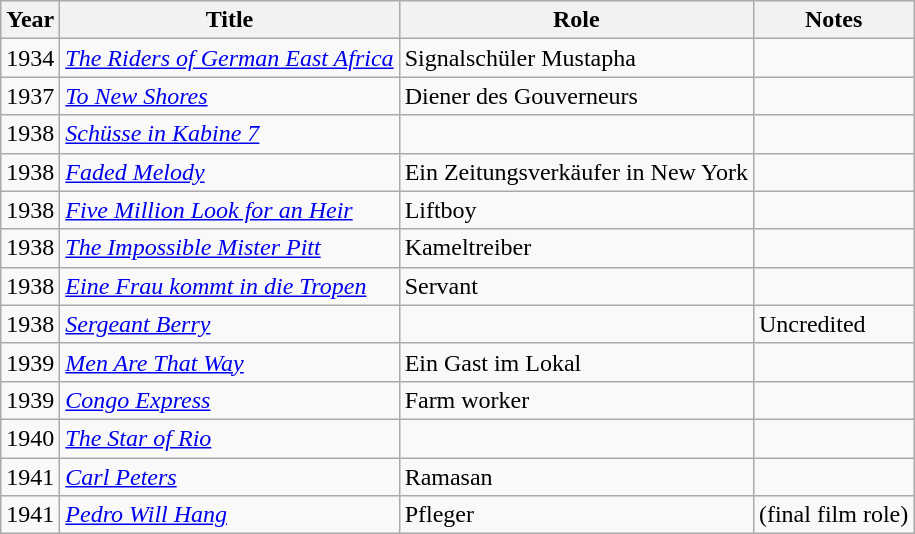<table class="wikitable">
<tr>
<th>Year</th>
<th>Title</th>
<th>Role</th>
<th>Notes</th>
</tr>
<tr>
<td>1934</td>
<td><em><a href='#'>The Riders of German East Africa</a></em></td>
<td>Signalschüler Mustapha</td>
<td></td>
</tr>
<tr>
<td>1937</td>
<td><em><a href='#'>To New Shores</a></em></td>
<td>Diener des Gouverneurs</td>
<td></td>
</tr>
<tr>
<td>1938</td>
<td><em><a href='#'>Schüsse in Kabine 7</a></em></td>
<td></td>
<td></td>
</tr>
<tr>
<td>1938</td>
<td><em><a href='#'>Faded Melody</a></em></td>
<td>Ein Zeitungsverkäufer in New York</td>
<td></td>
</tr>
<tr>
<td>1938</td>
<td><em><a href='#'>Five Million Look for an Heir</a></em></td>
<td>Liftboy</td>
<td></td>
</tr>
<tr>
<td>1938</td>
<td><em><a href='#'>The Impossible Mister Pitt</a></em></td>
<td>Kameltreiber</td>
<td></td>
</tr>
<tr>
<td>1938</td>
<td><em><a href='#'>Eine Frau kommt in die Tropen</a></em></td>
<td>Servant</td>
<td></td>
</tr>
<tr>
<td>1938</td>
<td><em><a href='#'>Sergeant Berry</a></em></td>
<td></td>
<td>Uncredited</td>
</tr>
<tr>
<td>1939</td>
<td><em><a href='#'>Men Are That Way</a></em></td>
<td>Ein Gast im Lokal</td>
<td></td>
</tr>
<tr>
<td>1939</td>
<td><em><a href='#'>Congo Express</a></em></td>
<td>Farm worker</td>
<td></td>
</tr>
<tr>
<td>1940</td>
<td><em><a href='#'>The Star of Rio</a></em></td>
<td></td>
<td></td>
</tr>
<tr>
<td>1941</td>
<td><em><a href='#'>Carl Peters</a></em></td>
<td>Ramasan</td>
<td></td>
</tr>
<tr>
<td>1941</td>
<td><em><a href='#'>Pedro Will Hang</a></em></td>
<td>Pfleger</td>
<td>(final film role)</td>
</tr>
</table>
